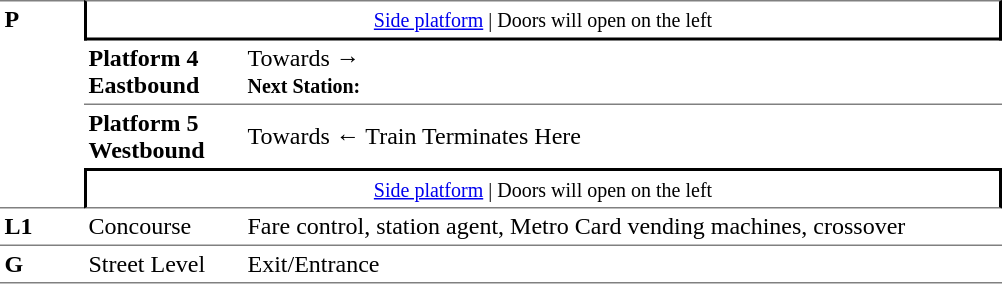<table table border=0 cellspacing=0 cellpadding=3>
<tr>
<td style="border-top:solid 1px grey;border-bottom:solid 1px grey;" width=50 rowspan=4 valign=top><strong>P</strong></td>
<td style="border-top:solid 1px grey;border-right:solid 2px black;border-left:solid 2px black;border-bottom:solid 2px black;text-align:center;" colspan=2><small><a href='#'>Side platform</a> | Doors will open on the left </small></td>
</tr>
<tr>
<td style="border-bottom:solid 1px grey;" width=100><span><strong>Platform 4</strong><br><strong>Eastbound</strong></span></td>
<td style="border-bottom:solid 1px grey;" width=500>Towards → <br><small><strong>Next Station:</strong> </small></td>
</tr>
<tr>
<td><span><strong>Platform 5</strong><br><strong>Westbound</strong></span></td>
<td><span></span>Towards ← Train Terminates Here</td>
</tr>
<tr>
<td style="border-top:solid 2px black;border-right:solid 2px black;border-left:solid 2px black;border-bottom:solid 1px grey;text-align:center;" colspan=2><small><a href='#'>Side platform</a> | Doors will open on the left </small></td>
</tr>
<tr>
<td valign=top><strong>L1</strong></td>
<td valign=top>Concourse</td>
<td valign=top>Fare control, station agent, Metro Card vending machines, crossover</td>
</tr>
<tr>
<td style="border-bottom:solid 1px grey;border-top:solid 1px grey;" width=50 valign=top><strong>G</strong></td>
<td style="border-top:solid 1px grey;border-bottom:solid 1px grey;" width=100 valign=top>Street Level</td>
<td style="border-top:solid 1px grey;border-bottom:solid 1px grey;" width=500 valign=top>Exit/Entrance</td>
</tr>
</table>
